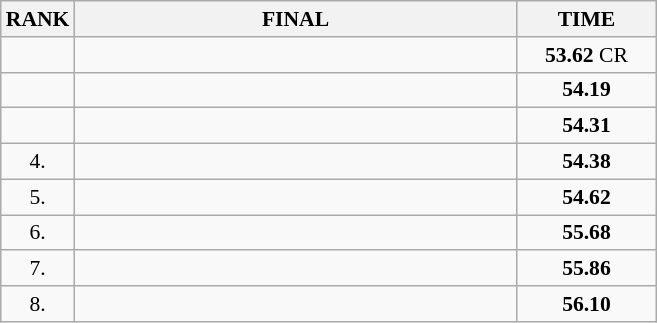<table class="wikitable" style="border-collapse: collapse; font-size: 90%;">
<tr>
<th>RANK</th>
<th style="width: 20em">FINAL</th>
<th style="width: 6em">TIME</th>
</tr>
<tr>
<td align="center"></td>
<td></td>
<td align="center"><strong>53.62</strong> CR</td>
</tr>
<tr>
<td align="center"></td>
<td></td>
<td align="center"><strong>54.19</strong></td>
</tr>
<tr>
<td align="center"></td>
<td></td>
<td align="center"><strong>54.31</strong></td>
</tr>
<tr>
<td align="center">4.</td>
<td></td>
<td align="center"><strong>54.38</strong></td>
</tr>
<tr>
<td align="center">5.</td>
<td></td>
<td align="center"><strong>54.62</strong></td>
</tr>
<tr>
<td align="center">6.</td>
<td></td>
<td align="center"><strong>55.68</strong></td>
</tr>
<tr>
<td align="center">7.</td>
<td></td>
<td align="center"><strong>55.86</strong></td>
</tr>
<tr>
<td align="center">8.</td>
<td></td>
<td align="center"><strong>56.10</strong></td>
</tr>
</table>
